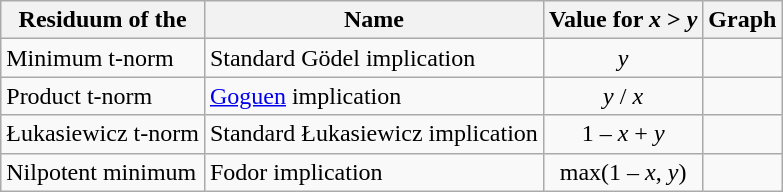<table class="wikitable">
<tr>
<th>Residuum of the</th>
<th>Name</th>
<th>Value for <em>x</em> > <em>y</em></th>
<th>Graph</th>
</tr>
<tr>
<td>Minimum t-norm</td>
<td>Standard Gödel implication</td>
<td align="center"><em>y</em></td>
<td></td>
</tr>
<tr>
<td>Product t-norm</td>
<td><a href='#'>Goguen</a> implication</td>
<td align="center"><em>y</em> / <em>x</em></td>
<td></td>
</tr>
<tr>
<td>Łukasiewicz t-norm</td>
<td>Standard Łukasiewicz implication</td>
<td align="center">1 – <em>x</em> + <em>y</em></td>
<td></td>
</tr>
<tr>
<td>Nilpotent minimum</td>
<td>Fodor implication</td>
<td align="center">max(1 – <em>x</em>, <em>y</em>)</td>
<td></td>
</tr>
</table>
